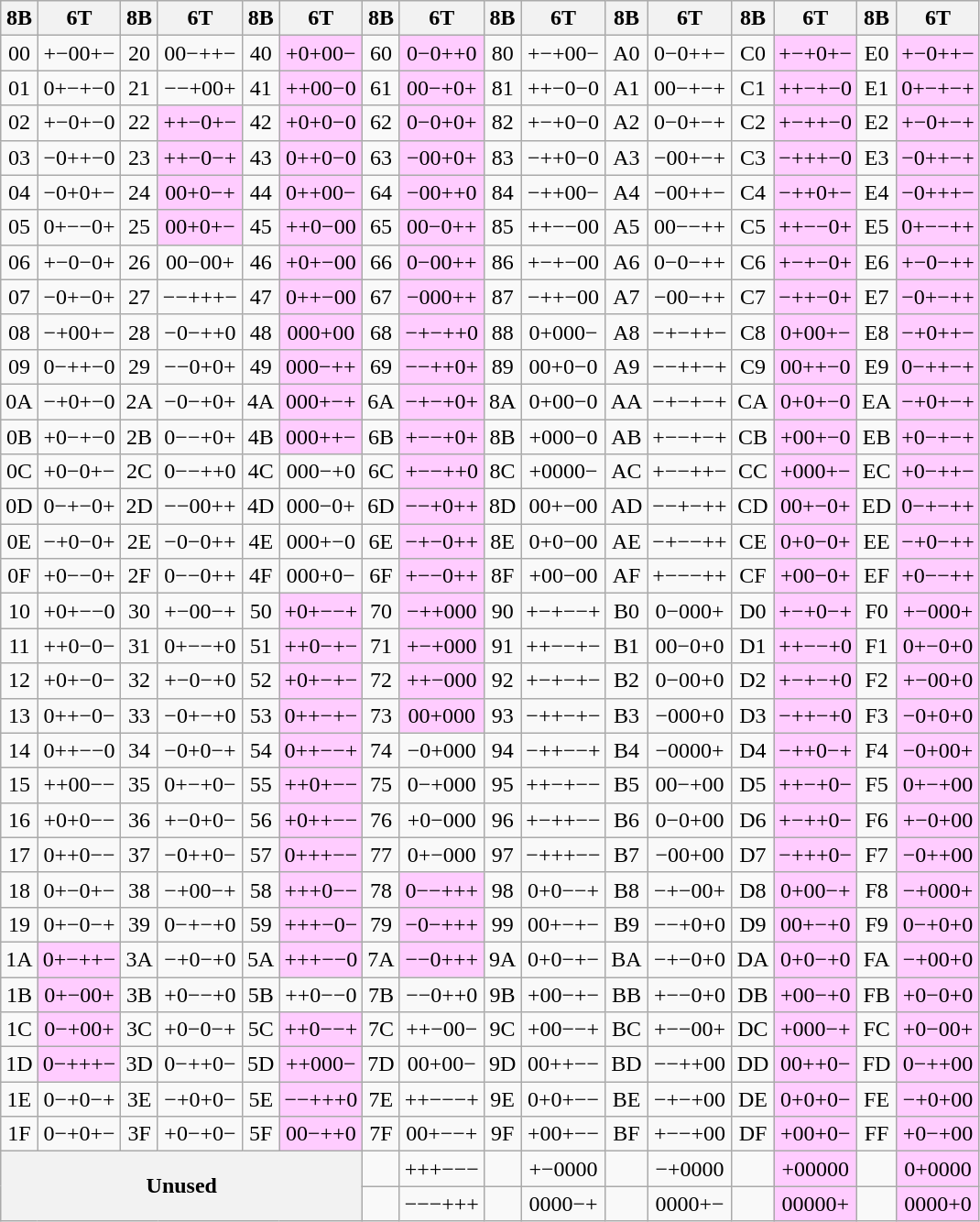<table class=wikitable style="text-align:center">
<tr>
<th>8B</th>
<th>6T</th>
<th>8B</th>
<th>6T</th>
<th>8B</th>
<th>6T</th>
<th>8B</th>
<th>6T</th>
<th>8B</th>
<th>6T</th>
<th>8B</th>
<th>6T</th>
<th>8B</th>
<th>6T</th>
<th>8B</th>
<th>6T</th>
</tr>
<tr>
<td>00</td>
<td>+−00+−</td>
<td>20</td>
<td>00−++−</td>
<td>40</td>
<td style="background:#fcf">+0+00−</td>
<td>60</td>
<td style="background:#fcf">0−0++0</td>
<td>80</td>
<td>+−+00−</td>
<td>A0</td>
<td>0−0++−</td>
<td>C0</td>
<td style="background:#fcf">+−+0+−</td>
<td>E0</td>
<td style="background:#fcf">+−0++−</td>
</tr>
<tr>
<td>01</td>
<td>0+−+−0</td>
<td>21</td>
<td>−−+00+</td>
<td>41</td>
<td style="background:#fcf">++00−0</td>
<td>61</td>
<td style="background:#fcf">00−+0+</td>
<td>81</td>
<td>++−0−0</td>
<td>A1</td>
<td>00−+−+</td>
<td>C1</td>
<td style="background:#fcf">++−+−0</td>
<td>E1</td>
<td style="background:#fcf">0+−+−+</td>
</tr>
<tr>
<td>02</td>
<td>+−0+−0</td>
<td>22</td>
<td style="background:#fcf">++−0+−</td>
<td>42</td>
<td style="background:#fcf">+0+0−0</td>
<td>62</td>
<td style="background:#fcf">0−0+0+</td>
<td>82</td>
<td>+−+0−0</td>
<td>A2</td>
<td>0−0+−+</td>
<td>C2</td>
<td style="background:#fcf">+−++−0</td>
<td>E2</td>
<td style="background:#fcf">+−0+−+</td>
</tr>
<tr>
<td>03</td>
<td>−0++−0</td>
<td>23</td>
<td style="background:#fcf">++−0−+</td>
<td>43</td>
<td style="background:#fcf">0++0−0</td>
<td>63</td>
<td style="background:#fcf">−00+0+</td>
<td>83</td>
<td>−++0−0</td>
<td>A3</td>
<td>−00+−+</td>
<td>C3</td>
<td style="background:#fcf">−+++−0</td>
<td>E3</td>
<td style="background:#fcf">−0++−+</td>
</tr>
<tr>
<td>04</td>
<td>−0+0+−</td>
<td>24</td>
<td style="background:#fcf">00+0−+</td>
<td>44</td>
<td style="background:#fcf">0++00−</td>
<td>64</td>
<td style="background:#fcf">−00++0</td>
<td>84</td>
<td>−++00−</td>
<td>A4</td>
<td>−00++−</td>
<td>C4</td>
<td style="background:#fcf">−++0+−</td>
<td>E4</td>
<td style="background:#fcf">−0+++−</td>
</tr>
<tr>
<td>05</td>
<td>0+−−0+</td>
<td>25</td>
<td style="background:#fcf">00+0+−</td>
<td>45</td>
<td style="background:#fcf">++0−00</td>
<td>65</td>
<td style="background:#fcf">00−0++</td>
<td>85</td>
<td>++−−00</td>
<td>A5</td>
<td>00−−++</td>
<td>C5</td>
<td style="background:#fcf">++−−0+</td>
<td>E5</td>
<td style="background:#fcf">0+−−++</td>
</tr>
<tr>
<td>06</td>
<td>+−0−0+</td>
<td>26</td>
<td>00−00+</td>
<td>46</td>
<td style="background:#fcf">+0+−00</td>
<td>66</td>
<td style="background:#fcf">0−00++</td>
<td>86</td>
<td>+−+−00</td>
<td>A6</td>
<td>0−0−++</td>
<td>C6</td>
<td style="background:#fcf">+−+−0+</td>
<td>E6</td>
<td style="background:#fcf">+−0−++</td>
</tr>
<tr>
<td>07</td>
<td>−0+−0+</td>
<td>27</td>
<td>−−+++−</td>
<td>47</td>
<td style="background:#fcf">0++−00</td>
<td>67</td>
<td style="background:#fcf">−000++</td>
<td>87</td>
<td>−++−00</td>
<td>A7</td>
<td>−00−++</td>
<td>C7</td>
<td style="background:#fcf">−++−0+</td>
<td>E7</td>
<td style="background:#fcf">−0+−++</td>
</tr>
<tr>
<td>08</td>
<td>−+00+−</td>
<td>28</td>
<td>−0−++0</td>
<td>48</td>
<td style="background:#fcf">000+00</td>
<td>68</td>
<td style="background:#fcf">−+−++0</td>
<td>88</td>
<td>0+000−</td>
<td>A8</td>
<td>−+−++−</td>
<td>C8</td>
<td style="background:#fcf">0+00+−</td>
<td>E8</td>
<td style="background:#fcf">−+0++−</td>
</tr>
<tr>
<td>09</td>
<td>0−++−0</td>
<td>29</td>
<td>−−0+0+</td>
<td>49</td>
<td style="background:#fcf">000−++</td>
<td>69</td>
<td style="background:#fcf">−−++0+</td>
<td>89</td>
<td>00+0−0</td>
<td>A9</td>
<td>−−++−+</td>
<td>C9</td>
<td style="background:#fcf">00++−0</td>
<td>E9</td>
<td style="background:#fcf">0−++−+</td>
</tr>
<tr>
<td>0A</td>
<td>−+0+−0</td>
<td>2A</td>
<td>−0−+0+</td>
<td>4A</td>
<td style="background:#fcf">000+−+</td>
<td>6A</td>
<td style="background:#fcf">−+−+0+</td>
<td>8A</td>
<td>0+00−0</td>
<td>AA</td>
<td>−+−+−+</td>
<td>CA</td>
<td style="background:#fcf">0+0+−0</td>
<td>EA</td>
<td style="background:#fcf">−+0+−+</td>
</tr>
<tr>
<td>0B</td>
<td>+0−+−0</td>
<td>2B</td>
<td>0−−+0+</td>
<td>4B</td>
<td style="background:#fcf">000++−</td>
<td>6B</td>
<td style="background:#fcf">+−−+0+</td>
<td>8B</td>
<td>+000−0</td>
<td>AB</td>
<td>+−−+−+</td>
<td>CB</td>
<td style="background:#fcf">+00+−0</td>
<td>EB</td>
<td style="background:#fcf">+0−+−+</td>
</tr>
<tr>
<td>0C</td>
<td>+0−0+−</td>
<td>2C</td>
<td>0−−++0</td>
<td>4C</td>
<td>000−+0</td>
<td>6C</td>
<td style="background:#fcf">+−−++0</td>
<td>8C</td>
<td>+0000−</td>
<td>AC</td>
<td>+−−++−</td>
<td>CC</td>
<td style="background:#fcf">+000+−</td>
<td>EC</td>
<td style="background:#fcf">+0−++−</td>
</tr>
<tr>
<td>0D</td>
<td>0−+−0+</td>
<td>2D</td>
<td>−−00++</td>
<td>4D</td>
<td>000−0+</td>
<td>6D</td>
<td style="background:#fcf">−−+0++</td>
<td>8D</td>
<td>00+−00</td>
<td>AD</td>
<td>−−+−++</td>
<td>CD</td>
<td style="background:#fcf">00+−0+</td>
<td>ED</td>
<td style="background:#fcf">0−+−++</td>
</tr>
<tr>
<td>0E</td>
<td>−+0−0+</td>
<td>2E</td>
<td>−0−0++</td>
<td>4E</td>
<td>000+−0</td>
<td>6E</td>
<td style="background:#fcf">−+−0++</td>
<td>8E</td>
<td>0+0−00</td>
<td>AE</td>
<td>−+−−++</td>
<td>CE</td>
<td style="background:#fcf">0+0−0+</td>
<td>EE</td>
<td style="background:#fcf">−+0−++</td>
</tr>
<tr>
<td>0F</td>
<td>+0−−0+</td>
<td>2F</td>
<td>0−−0++</td>
<td>4F</td>
<td>000+0−</td>
<td>6F</td>
<td style="background:#fcf">+−−0++</td>
<td>8F</td>
<td>+00−00</td>
<td>AF</td>
<td>+−−−++</td>
<td>CF</td>
<td style="background:#fcf">+00−0+</td>
<td>EF</td>
<td style="background:#fcf">+0−−++</td>
</tr>
<tr>
<td>10</td>
<td>+0+−−0</td>
<td>30</td>
<td>+−00−+</td>
<td>50</td>
<td style="background:#fcf">+0+−−+</td>
<td>70</td>
<td style="background:#fcf">−++000</td>
<td>90</td>
<td>+−+−−+</td>
<td>B0</td>
<td>0−000+</td>
<td>D0</td>
<td style="background:#fcf">+−+0−+</td>
<td>F0</td>
<td style="background:#fcf">+−000+</td>
</tr>
<tr>
<td>11</td>
<td>++0−0−</td>
<td>31</td>
<td>0+−−+0</td>
<td>51</td>
<td style="background:#fcf">++0−+−</td>
<td>71</td>
<td style="background:#fcf">+−+000</td>
<td>91</td>
<td>++−−+−</td>
<td>B1</td>
<td>00−0+0</td>
<td>D1</td>
<td style="background:#fcf">++−−+0</td>
<td>F1</td>
<td style="background:#fcf">0+−0+0</td>
</tr>
<tr>
<td>12</td>
<td>+0+−0−</td>
<td>32</td>
<td>+−0−+0</td>
<td>52</td>
<td style="background:#fcf">+0+−+−</td>
<td>72</td>
<td style="background:#fcf">++−000</td>
<td>92</td>
<td>+−+−+−</td>
<td>B2</td>
<td>0−00+0</td>
<td>D2</td>
<td style="background:#fcf">+−+−+0</td>
<td>F2</td>
<td style="background:#fcf">+−00+0</td>
</tr>
<tr>
<td>13</td>
<td>0++−0−</td>
<td>33</td>
<td>−0+−+0</td>
<td>53</td>
<td style="background:#fcf">0++−+−</td>
<td>73</td>
<td style="background:#fcf">00+000</td>
<td>93</td>
<td>−++−+−</td>
<td>B3</td>
<td>−000+0</td>
<td>D3</td>
<td style="background:#fcf">−++−+0</td>
<td>F3</td>
<td style="background:#fcf">−0+0+0</td>
</tr>
<tr>
<td>14</td>
<td>0++−−0</td>
<td>34</td>
<td>−0+0−+</td>
<td>54</td>
<td style="background:#fcf">0++−−+</td>
<td>74</td>
<td>−0+000</td>
<td>94</td>
<td>−++−−+</td>
<td>B4</td>
<td>−0000+</td>
<td>D4</td>
<td style="background:#fcf">−++0−+</td>
<td>F4</td>
<td style="background:#fcf">−0+00+</td>
</tr>
<tr>
<td>15</td>
<td>++00−−</td>
<td>35</td>
<td>0+−+0−</td>
<td>55</td>
<td style="background:#fcf">++0+−−</td>
<td>75</td>
<td>0−+000</td>
<td>95</td>
<td>++−+−−</td>
<td>B5</td>
<td>00−+00</td>
<td>D5</td>
<td style="background:#fcf">++−+0−</td>
<td>F5</td>
<td style="background:#fcf">0+−+00</td>
</tr>
<tr>
<td>16</td>
<td>+0+0−−</td>
<td>36</td>
<td>+−0+0−</td>
<td>56</td>
<td style="background:#fcf">+0++−−</td>
<td>76</td>
<td>+0−000</td>
<td>96</td>
<td>+−++−−</td>
<td>B6</td>
<td>0−0+00</td>
<td>D6</td>
<td style="background:#fcf">+−++0−</td>
<td>F6</td>
<td style="background:#fcf">+−0+00</td>
</tr>
<tr>
<td>17</td>
<td>0++0−−</td>
<td>37</td>
<td>−0++0−</td>
<td>57</td>
<td style="background:#fcf">0+++−−</td>
<td>77</td>
<td>0+−000</td>
<td>97</td>
<td>−+++−−</td>
<td>B7</td>
<td>−00+00</td>
<td>D7</td>
<td style="background:#fcf">−+++0−</td>
<td>F7</td>
<td style="background:#fcf">−0++00</td>
</tr>
<tr>
<td>18</td>
<td>0+−0+−</td>
<td>38</td>
<td>−+00−+</td>
<td>58</td>
<td style="background:#fcf">+++0−−</td>
<td>78</td>
<td style="background:#fcf">0−−+++</td>
<td>98</td>
<td>0+0−−+</td>
<td>B8</td>
<td>−+−00+</td>
<td>D8</td>
<td style="background:#fcf">0+00−+</td>
<td>F8</td>
<td style="background:#fcf">−+000+</td>
</tr>
<tr>
<td>19</td>
<td>0+−0−+</td>
<td>39</td>
<td>0−+−+0</td>
<td>59</td>
<td style="background:#fcf">+++−0−</td>
<td>79</td>
<td style="background:#fcf">−0−+++</td>
<td>99</td>
<td>00+−+−</td>
<td>B9</td>
<td>−−+0+0</td>
<td>D9</td>
<td style="background:#fcf">00+−+0</td>
<td>F9</td>
<td style="background:#fcf">0−+0+0</td>
</tr>
<tr>
<td>1A</td>
<td style="background:#fcf">0+−++−</td>
<td>3A</td>
<td>−+0−+0</td>
<td>5A</td>
<td style="background:#fcf">+++−−0</td>
<td>7A</td>
<td style="background:#fcf">−−0+++</td>
<td>9A</td>
<td>0+0−+−</td>
<td>BA</td>
<td>−+−0+0</td>
<td>DA</td>
<td style="background:#fcf">0+0−+0</td>
<td>FA</td>
<td style="background:#fcf">−+00+0</td>
</tr>
<tr>
<td>1B</td>
<td style="background:#fcf">0+−00+</td>
<td>3B</td>
<td>+0−−+0</td>
<td>5B</td>
<td>++0−−0</td>
<td>7B</td>
<td>−−0++0</td>
<td>9B</td>
<td>+00−+−</td>
<td>BB</td>
<td>+−−0+0</td>
<td>DB</td>
<td style="background:#fcf">+00−+0</td>
<td>FB</td>
<td style="background:#fcf">+0−0+0</td>
</tr>
<tr>
<td>1C</td>
<td style="background:#fcf">0−+00+</td>
<td>3C</td>
<td>+0−0−+</td>
<td>5C</td>
<td style="background:#fcf">++0−−+</td>
<td>7C</td>
<td>++−00−</td>
<td>9C</td>
<td>+00−−+</td>
<td>BC</td>
<td>+−−00+</td>
<td>DC</td>
<td style="background:#fcf">+000−+</td>
<td>FC</td>
<td style="background:#fcf">+0−00+</td>
</tr>
<tr>
<td>1D</td>
<td style="background:#fcf">0−+++−</td>
<td>3D</td>
<td>0−++0−</td>
<td>5D</td>
<td style="background:#fcf">++000−</td>
<td>7D</td>
<td>00+00−</td>
<td>9D</td>
<td>00++−−</td>
<td>BD</td>
<td>−−++00</td>
<td>DD</td>
<td style="background:#fcf">00++0−</td>
<td>FD</td>
<td style="background:#fcf">0−++00</td>
</tr>
<tr>
<td>1E</td>
<td>0−+0−+</td>
<td>3E</td>
<td>−+0+0−</td>
<td>5E</td>
<td style="background:#fcf">−−+++0</td>
<td>7E</td>
<td>++−−−+</td>
<td>9E</td>
<td>0+0+−−</td>
<td>BE</td>
<td>−+−+00</td>
<td>DE</td>
<td style="background:#fcf">0+0+0−</td>
<td>FE</td>
<td style="background:#fcf">−+0+00</td>
</tr>
<tr>
<td>1F</td>
<td>0−+0+−</td>
<td>3F</td>
<td>+0−+0−</td>
<td>5F</td>
<td style="background:#fcf">00−++0</td>
<td>7F</td>
<td>00+−−+</td>
<td>9F</td>
<td>+00+−−</td>
<td>BF</td>
<td>+−−+00</td>
<td>DF</td>
<td style="background:#fcf">+00+0−</td>
<td>FF</td>
<td style="background:#fcf">+0−+00</td>
</tr>
<tr>
<th colspan=6 rowspan=2>Unused</th>
<td></td>
<td>+++−−−</td>
<td></td>
<td>+−0000</td>
<td></td>
<td>−+0000</td>
<td></td>
<td style="background:#fcf">+00000</td>
<td></td>
<td style="background:#fcf">0+0000</td>
</tr>
<tr>
<td></td>
<td>−−−+++</td>
<td></td>
<td>0000−+</td>
<td></td>
<td>0000+−</td>
<td></td>
<td style="background:#fcf">00000+</td>
<td></td>
<td style="background:#fcf">0000+0</td>
</tr>
</table>
